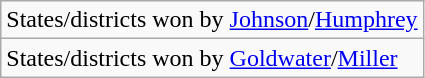<table class="wikitable">
<tr>
<td>States/districts won by <a href='#'>Johnson</a>/<a href='#'>Humphrey</a></td>
</tr>
<tr>
<td>States/districts won by <a href='#'>Goldwater</a>/<a href='#'>Miller</a></td>
</tr>
</table>
